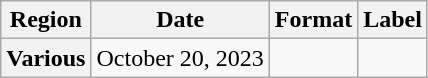<table class="wikitable plainrowheaders">
<tr>
<th scope="col">Region</th>
<th scope="col">Date</th>
<th scope="col">Format</th>
<th scope="col">Label</th>
</tr>
<tr>
<th scope="row">Various</th>
<td>October 20, 2023</td>
<td></td>
<td></td>
</tr>
</table>
